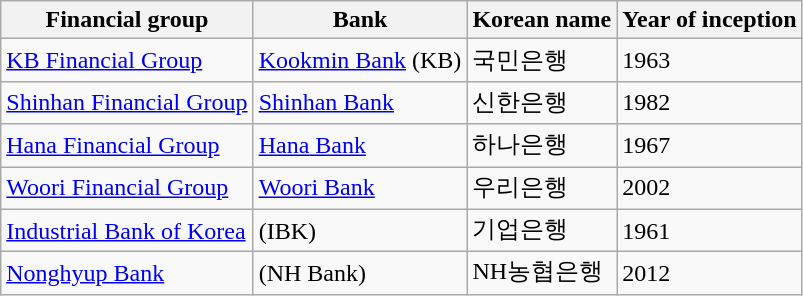<table class="wikitable">
<tr>
<th>Financial group</th>
<th>Bank</th>
<th>Korean name</th>
<th>Year of inception</th>
</tr>
<tr>
<td><a href='#'>KB Financial Group</a></td>
<td><a href='#'>Kookmin Bank</a> (KB)</td>
<td>국민은행</td>
<td>1963</td>
</tr>
<tr>
<td><a href='#'>Shinhan Financial Group</a></td>
<td><a href='#'>Shinhan Bank</a></td>
<td>신한은행</td>
<td>1982</td>
</tr>
<tr>
<td><a href='#'>Hana Financial Group</a></td>
<td><a href='#'>Hana Bank</a></td>
<td>하나은행</td>
<td>1967</td>
</tr>
<tr>
<td><a href='#'>Woori Financial Group</a></td>
<td><a href='#'>Woori Bank</a></td>
<td>우리은행</td>
<td>2002</td>
</tr>
<tr>
<td><a href='#'>Industrial Bank of Korea</a></td>
<td>(IBK)</td>
<td>기업은행</td>
<td>1961</td>
</tr>
<tr>
<td><a href='#'>Nonghyup Bank</a></td>
<td>(NH Bank)</td>
<td>NH농협은행</td>
<td>2012</td>
</tr>
</table>
